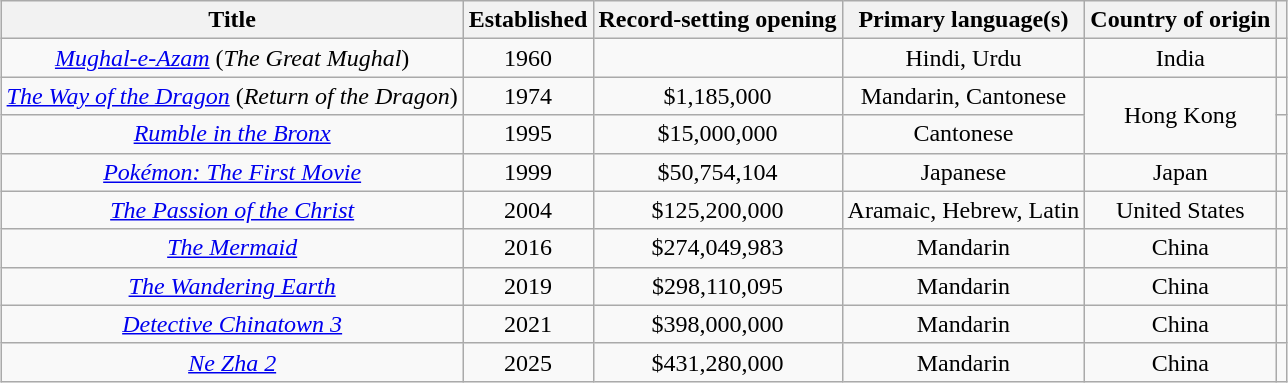<table class="wikitable" style="margin:auto; text-align:center">
<tr>
<th>Title</th>
<th>Established</th>
<th>Record-setting opening</th>
<th>Primary language(s)</th>
<th>Country of origin</th>
<th></th>
</tr>
<tr>
<td><em><a href='#'>Mughal-e-Azam</a></em> (<em>The Great Mughal</em>)</td>
<td>1960</td>
<td></td>
<td>Hindi, Urdu</td>
<td>India</td>
<td></td>
</tr>
<tr>
<td><em><a href='#'>The Way of the Dragon</a></em> (<em>Return of the Dragon</em>)</td>
<td>1974</td>
<td>$1,185,000</td>
<td>Mandarin, Cantonese</td>
<td rowspan="2">Hong Kong</td>
<td></td>
</tr>
<tr>
<td><em><a href='#'>Rumble in the Bronx</a></em></td>
<td>1995</td>
<td>$15,000,000</td>
<td>Cantonese</td>
<td></td>
</tr>
<tr>
<td><em><a href='#'>Pokémon: The First Movie</a></em></td>
<td>1999</td>
<td>$50,754,104</td>
<td>Japanese</td>
<td>Japan</td>
<td></td>
</tr>
<tr>
<td><em><a href='#'>The Passion of the Christ</a></em></td>
<td>2004</td>
<td>$125,200,000</td>
<td>Aramaic, Hebrew, Latin</td>
<td>United States</td>
<td></td>
</tr>
<tr>
<td><em><a href='#'>The Mermaid</a></em></td>
<td>2016</td>
<td>$274,049,983</td>
<td>Mandarin</td>
<td>China</td>
<td></td>
</tr>
<tr>
<td><em><a href='#'>The Wandering Earth</a></em></td>
<td>2019</td>
<td>$298,110,095</td>
<td>Mandarin</td>
<td>China</td>
<td></td>
</tr>
<tr>
<td><em><a href='#'>Detective Chinatown 3</a></em></td>
<td>2021</td>
<td>$398,000,000</td>
<td>Mandarin</td>
<td>China</td>
<td></td>
</tr>
<tr>
<td><em><a href='#'>Ne Zha 2</a></em></td>
<td>2025</td>
<td>$431,280,000</td>
<td>Mandarin</td>
<td>China</td>
<td></td>
</tr>
</table>
